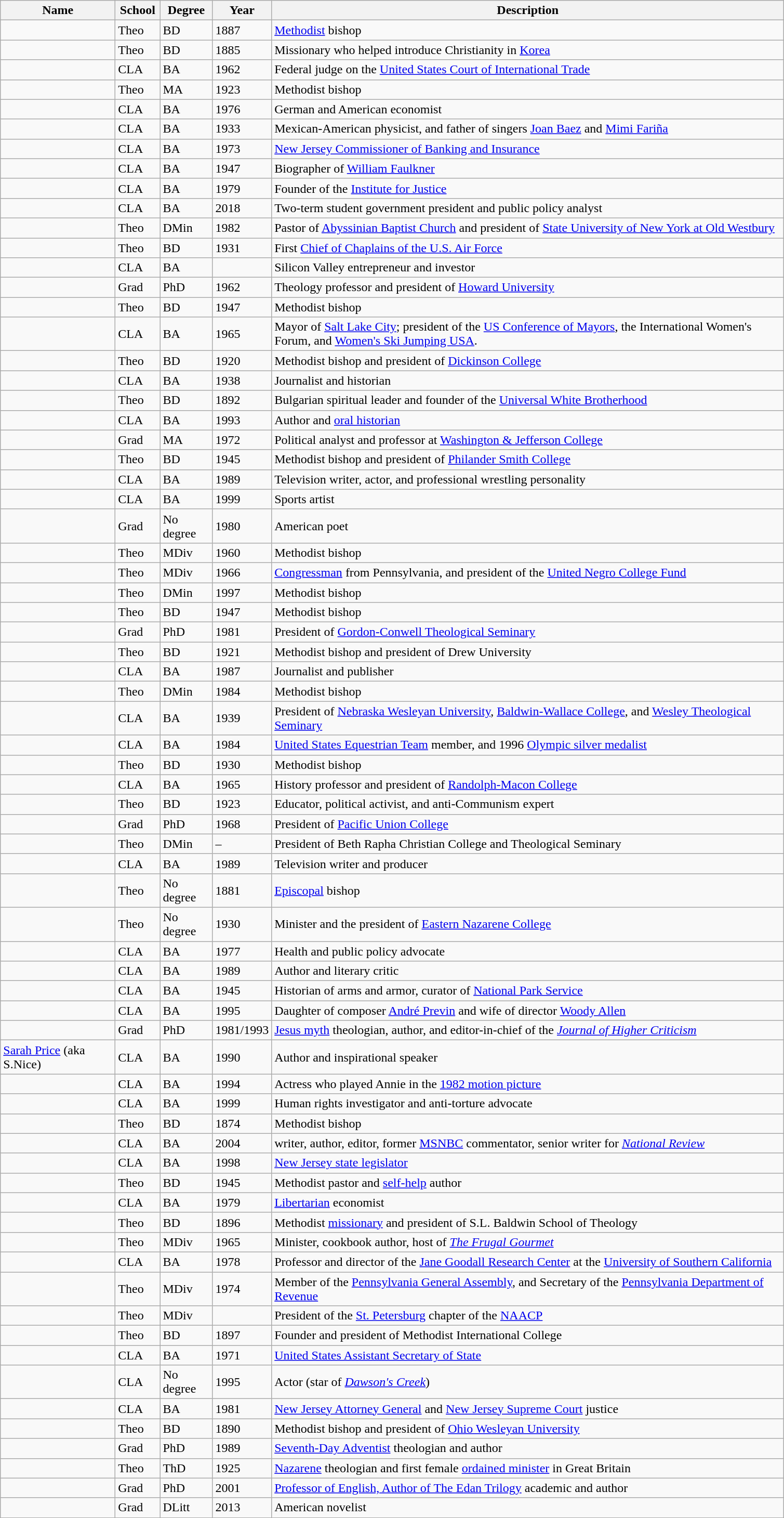<table class="wikitable sortable">
<tr>
<th width=140>Name</th>
<th width=50>School</th>
<th width=60>Degree</th>
<th width=50>Year</th>
<th width=650>Description</th>
</tr>
<tr>
<td></td>
<td>Theo</td>
<td>BD</td>
<td>1887</td>
<td><a href='#'>Methodist</a> bishop</td>
</tr>
<tr>
<td></td>
<td>Theo</td>
<td>BD</td>
<td>1885</td>
<td>Missionary who helped introduce Christianity in <a href='#'>Korea</a></td>
</tr>
<tr>
<td></td>
<td>CLA</td>
<td>BA</td>
<td>1962</td>
<td>Federal judge on the <a href='#'>United States Court of International Trade</a></td>
</tr>
<tr>
<td></td>
<td>Theo</td>
<td>MA</td>
<td>1923</td>
<td>Methodist bishop</td>
</tr>
<tr>
<td></td>
<td>CLA</td>
<td>BA</td>
<td>1976</td>
<td>German and American economist</td>
</tr>
<tr>
<td></td>
<td>CLA</td>
<td>BA</td>
<td>1933</td>
<td>Mexican-American physicist, and father of singers <a href='#'>Joan Baez</a> and <a href='#'>Mimi Fariña</a></td>
</tr>
<tr>
<td></td>
<td>CLA</td>
<td>BA</td>
<td>1973</td>
<td><a href='#'>New Jersey Commissioner of Banking and Insurance</a></td>
</tr>
<tr>
<td></td>
<td>CLA</td>
<td>BA</td>
<td>1947</td>
<td>Biographer of <a href='#'>William Faulkner</a></td>
</tr>
<tr>
<td></td>
<td>CLA</td>
<td>BA</td>
<td>1979</td>
<td>Founder of the <a href='#'>Institute for Justice</a></td>
</tr>
<tr>
<td></td>
<td>CLA</td>
<td>BA</td>
<td>2018</td>
<td>Two-term student government president and public policy analyst</td>
</tr>
<tr>
<td></td>
<td>Theo</td>
<td>DMin</td>
<td>1982</td>
<td>Pastor of <a href='#'>Abyssinian Baptist Church</a> and president of <a href='#'>State University of New York at Old Westbury</a></td>
</tr>
<tr>
<td></td>
<td>Theo</td>
<td>BD</td>
<td>1931</td>
<td>First <a href='#'>Chief of Chaplains of the U.S. Air Force</a></td>
</tr>
<tr>
<td></td>
<td>CLA</td>
<td>BA</td>
<td></td>
<td>Silicon Valley entrepreneur and investor</td>
</tr>
<tr>
<td></td>
<td>Grad</td>
<td>PhD</td>
<td>1962</td>
<td>Theology professor and president of <a href='#'>Howard University</a></td>
</tr>
<tr>
<td></td>
<td>Theo</td>
<td>BD</td>
<td>1947</td>
<td>Methodist bishop</td>
</tr>
<tr>
<td></td>
<td>CLA</td>
<td>BA</td>
<td>1965</td>
<td>Mayor of <a href='#'>Salt Lake City</a>; president of the <a href='#'>US Conference of Mayors</a>, the International Women's Forum, and <a href='#'>Women's Ski Jumping USA</a>.</td>
</tr>
<tr>
<td></td>
<td>Theo</td>
<td>BD</td>
<td>1920</td>
<td>Methodist bishop and president of <a href='#'>Dickinson College</a></td>
</tr>
<tr>
<td></td>
<td>CLA</td>
<td>BA</td>
<td>1938</td>
<td>Journalist and historian</td>
</tr>
<tr>
<td></td>
<td>Theo</td>
<td>BD</td>
<td>1892</td>
<td>Bulgarian spiritual leader and founder of the <a href='#'>Universal White Brotherhood</a></td>
</tr>
<tr>
<td></td>
<td>CLA</td>
<td>BA</td>
<td>1993</td>
<td>Author and <a href='#'>oral historian</a></td>
</tr>
<tr>
<td></td>
<td>Grad</td>
<td>MA</td>
<td>1972</td>
<td>Political analyst and professor at <a href='#'>Washington & Jefferson College</a></td>
</tr>
<tr>
<td></td>
<td>Theo</td>
<td>BD</td>
<td>1945</td>
<td>Methodist bishop and president of <a href='#'>Philander Smith College</a></td>
</tr>
<tr>
<td></td>
<td>CLA</td>
<td>BA</td>
<td>1989</td>
<td>Television writer, actor, and professional wrestling personality</td>
</tr>
<tr>
<td></td>
<td>CLA</td>
<td>BA</td>
<td>1999</td>
<td>Sports artist</td>
</tr>
<tr>
<td></td>
<td>Grad</td>
<td>No degree</td>
<td>1980</td>
<td>American poet</td>
</tr>
<tr>
<td></td>
<td>Theo</td>
<td>MDiv</td>
<td>1960</td>
<td>Methodist bishop</td>
</tr>
<tr>
<td></td>
<td>Theo</td>
<td>MDiv</td>
<td>1966</td>
<td><a href='#'>Congressman</a> from Pennsylvania, and president of the <a href='#'>United Negro College Fund</a></td>
</tr>
<tr>
<td></td>
<td>Theo</td>
<td>DMin</td>
<td>1997</td>
<td>Methodist bishop</td>
</tr>
<tr>
<td></td>
<td>Theo</td>
<td>BD</td>
<td>1947</td>
<td>Methodist bishop</td>
</tr>
<tr>
<td></td>
<td>Grad</td>
<td>PhD</td>
<td>1981</td>
<td>President of <a href='#'>Gordon-Conwell Theological Seminary</a></td>
</tr>
<tr>
<td></td>
<td>Theo</td>
<td>BD</td>
<td>1921</td>
<td>Methodist bishop and president of Drew University</td>
</tr>
<tr>
<td></td>
<td>CLA</td>
<td>BA</td>
<td>1987</td>
<td>Journalist and publisher</td>
</tr>
<tr>
<td></td>
<td>Theo</td>
<td>DMin</td>
<td>1984</td>
<td>Methodist bishop</td>
</tr>
<tr>
<td></td>
<td>CLA</td>
<td>BA</td>
<td>1939</td>
<td>President of <a href='#'>Nebraska Wesleyan University</a>, <a href='#'>Baldwin-Wallace College</a>, and <a href='#'>Wesley Theological Seminary</a></td>
</tr>
<tr>
<td></td>
<td>CLA</td>
<td>BA</td>
<td>1984</td>
<td><a href='#'>United States Equestrian Team</a> member, and 1996 <a href='#'>Olympic silver medalist</a></td>
</tr>
<tr>
<td></td>
<td>Theo</td>
<td>BD</td>
<td>1930</td>
<td>Methodist bishop</td>
</tr>
<tr>
<td></td>
<td>CLA</td>
<td>BA</td>
<td>1965</td>
<td>History professor and president of <a href='#'>Randolph-Macon College</a></td>
</tr>
<tr>
<td></td>
<td>Theo</td>
<td>BD</td>
<td>1923</td>
<td>Educator, political activist, and anti-Communism expert</td>
</tr>
<tr>
<td></td>
<td>Grad</td>
<td>PhD</td>
<td>1968</td>
<td>President of <a href='#'>Pacific Union College</a></td>
</tr>
<tr>
<td></td>
<td>Theo</td>
<td>DMin</td>
<td>–</td>
<td>President of Beth Rapha Christian College and Theological Seminary</td>
</tr>
<tr>
<td></td>
<td>CLA</td>
<td>BA</td>
<td>1989</td>
<td>Television writer and producer</td>
</tr>
<tr>
<td></td>
<td>Theo</td>
<td>No degree</td>
<td>1881</td>
<td><a href='#'>Episcopal</a> bishop</td>
</tr>
<tr>
<td></td>
<td>Theo</td>
<td>No degree</td>
<td>1930</td>
<td>Minister and the president of <a href='#'>Eastern Nazarene College</a></td>
</tr>
<tr>
<td></td>
<td>CLA</td>
<td>BA</td>
<td>1977</td>
<td>Health and public policy advocate</td>
</tr>
<tr>
<td></td>
<td>CLA</td>
<td>BA</td>
<td>1989</td>
<td>Author and literary critic</td>
</tr>
<tr>
<td></td>
<td>CLA</td>
<td>BA</td>
<td>1945</td>
<td>Historian of arms and armor, curator of <a href='#'>National Park Service</a></td>
</tr>
<tr>
<td></td>
<td>CLA</td>
<td>BA</td>
<td>1995</td>
<td>Daughter of composer <a href='#'>André Previn</a> and wife of director <a href='#'>Woody Allen</a></td>
</tr>
<tr>
<td></td>
<td>Grad</td>
<td>PhD</td>
<td>1981/1993</td>
<td><a href='#'>Jesus myth</a> theologian, author, and editor-in-chief of the <em><a href='#'>Journal of Higher Criticism</a></em></td>
</tr>
<tr>
<td><a href='#'>Sarah Price</a> (aka S.Nice)</td>
<td>CLA</td>
<td>BA</td>
<td>1990</td>
<td>Author and inspirational speaker</td>
</tr>
<tr>
<td></td>
<td>CLA</td>
<td>BA</td>
<td>1994</td>
<td>Actress who played Annie in the <a href='#'>1982 motion picture</a></td>
</tr>
<tr>
<td></td>
<td>CLA</td>
<td>BA</td>
<td>1999</td>
<td>Human rights investigator and anti-torture advocate</td>
</tr>
<tr>
<td></td>
<td>Theo</td>
<td>BD</td>
<td>1874</td>
<td>Methodist bishop</td>
</tr>
<tr>
<td></td>
<td>CLA</td>
<td>BA</td>
<td>2004</td>
<td>writer, author, editor, former <a href='#'>MSNBC</a> commentator, senior writer for <em><a href='#'>National Review</a></em></td>
</tr>
<tr>
<td></td>
<td>CLA</td>
<td>BA</td>
<td>1998</td>
<td><a href='#'>New Jersey state legislator</a></td>
</tr>
<tr>
<td></td>
<td>Theo</td>
<td>BD</td>
<td>1945</td>
<td>Methodist pastor and <a href='#'>self-help</a> author</td>
</tr>
<tr>
<td></td>
<td>CLA</td>
<td>BA</td>
<td>1979</td>
<td><a href='#'>Libertarian</a> economist</td>
</tr>
<tr>
<td></td>
<td>Theo</td>
<td>BD</td>
<td>1896</td>
<td>Methodist <a href='#'>missionary</a> and president of S.L. Baldwin School of Theology</td>
</tr>
<tr>
<td></td>
<td>Theo</td>
<td>MDiv</td>
<td>1965</td>
<td>Minister, cookbook author, host of <em><a href='#'>The Frugal Gourmet</a></em></td>
</tr>
<tr>
<td></td>
<td>CLA</td>
<td>BA</td>
<td>1978</td>
<td>Professor and director of the <a href='#'>Jane Goodall Research Center</a> at the <a href='#'>University of Southern California</a></td>
</tr>
<tr>
<td></td>
<td>Theo</td>
<td>MDiv</td>
<td>1974</td>
<td>Member of the <a href='#'>Pennsylvania General Assembly</a>, and Secretary of the <a href='#'>Pennsylvania Department of Revenue</a></td>
</tr>
<tr>
<td></td>
<td>Theo</td>
<td>MDiv</td>
<td></td>
<td>President of the <a href='#'>St. Petersburg</a> chapter of the <a href='#'>NAACP</a></td>
</tr>
<tr>
<td></td>
<td>Theo</td>
<td>BD</td>
<td>1897</td>
<td>Founder and president of Methodist International College</td>
</tr>
<tr>
<td></td>
<td>CLA</td>
<td>BA</td>
<td>1971</td>
<td><a href='#'>United States Assistant Secretary of State</a></td>
</tr>
<tr>
<td></td>
<td>CLA</td>
<td>No degree</td>
<td>1995</td>
<td>Actor (star of <em><a href='#'>Dawson's Creek</a></em>)</td>
</tr>
<tr>
<td></td>
<td>CLA</td>
<td>BA</td>
<td>1981</td>
<td><a href='#'>New Jersey Attorney General</a> and <a href='#'>New Jersey Supreme Court</a> justice</td>
</tr>
<tr>
<td></td>
<td>Theo</td>
<td>BD</td>
<td>1890</td>
<td>Methodist bishop and president of <a href='#'>Ohio Wesleyan University</a></td>
</tr>
<tr>
<td></td>
<td>Grad</td>
<td>PhD</td>
<td>1989</td>
<td><a href='#'>Seventh-Day Adventist</a> theologian and author</td>
</tr>
<tr>
<td></td>
<td>Theo</td>
<td>ThD</td>
<td>1925</td>
<td><a href='#'>Nazarene</a> theologian and first female <a href='#'>ordained minister</a> in Great Britain</td>
</tr>
<tr>
<td></td>
<td>Grad</td>
<td>PhD</td>
<td>2001</td>
<td><a href='#'>Professor of English, Author of The Edan Trilogy</a> academic and author</td>
</tr>
<tr>
<td></td>
<td>Grad</td>
<td>DLitt</td>
<td>2013</td>
<td>American novelist</td>
</tr>
</table>
